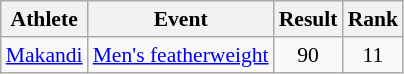<table class=wikitable style="font-size:90%">
<tr>
<th>Athlete</th>
<th>Event</th>
<th>Result</th>
<th>Rank</th>
</tr>
<tr>
<td><a href='#'>Makandi</a></td>
<td><a href='#'>Men's featherweight</a></td>
<td style="text-align:center;">90</td>
<td style="text-align:center;">11</td>
</tr>
</table>
